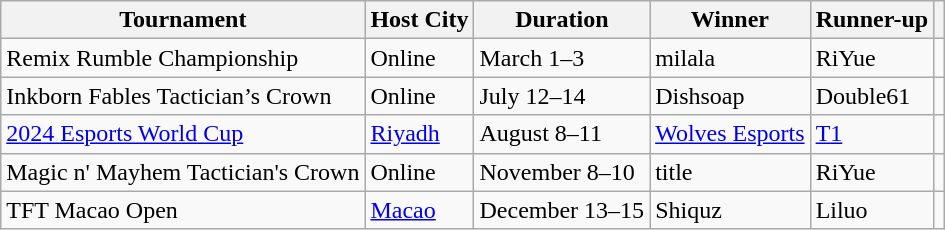<table class="wikitable">
<tr>
<th>Tournament</th>
<th>Host City</th>
<th>Duration</th>
<th>Winner</th>
<th>Runner-up</th>
<th></th>
</tr>
<tr>
<td>Remix Rumble Championship</td>
<td>Online</td>
<td>March 1–3</td>
<td>milala</td>
<td>RiYue</td>
<td></td>
</tr>
<tr>
<td>Inkborn Fables Tactician’s Crown</td>
<td>Online</td>
<td>July 12–14</td>
<td>Dishsoap</td>
<td>Double61</td>
<td></td>
</tr>
<tr>
<td><a href='#'>2024 Esports World Cup</a></td>
<td> <a href='#'>Riyadh</a></td>
<td>August 8–11</td>
<td><a href='#'>Wolves Esports</a></td>
<td><a href='#'>T1</a></td>
<td></td>
</tr>
<tr>
<td>Magic n' Mayhem Tactician's Crown</td>
<td>Online</td>
<td>November 8–10</td>
<td>title</td>
<td>RiYue</td>
<td></td>
</tr>
<tr>
<td>TFT Macao Open</td>
<td> <a href='#'>Macao</a></td>
<td>December 13–15</td>
<td>Shiquz</td>
<td>Liluo</td>
<td></td>
</tr>
</table>
